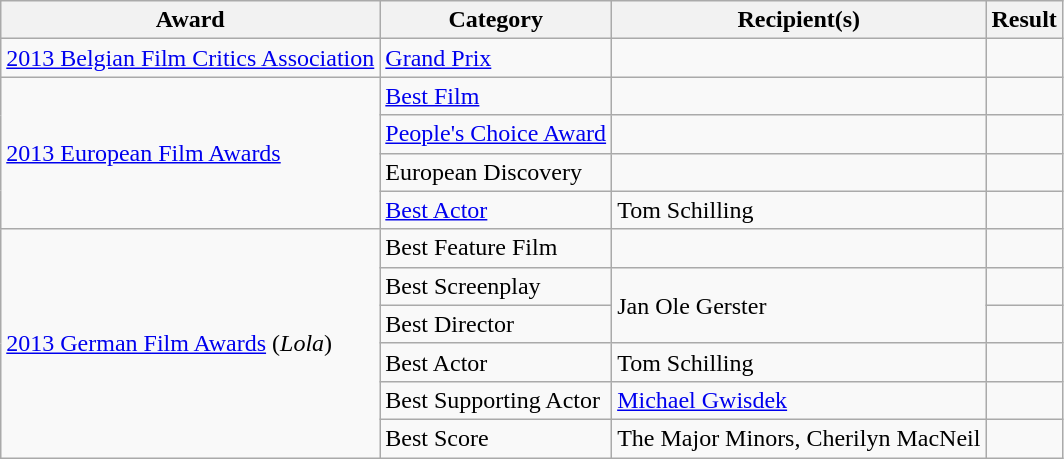<table class="wikitable sortable plainrowheaders">
<tr>
<th scope="col">Award</th>
<th scope="col">Category</th>
<th scope="col">Recipient(s)</th>
<th scope="col">Result</th>
</tr>
<tr>
<td><a href='#'>2013 Belgian Film Critics Association</a></td>
<td><a href='#'>Grand Prix</a></td>
<td></td>
<td></td>
</tr>
<tr>
<td rowspan="4"><a href='#'>2013 European Film Awards</a></td>
<td><a href='#'>Best Film</a></td>
<td></td>
<td></td>
</tr>
<tr>
<td><a href='#'>People's Choice Award</a></td>
<td></td>
<td></td>
</tr>
<tr>
<td>European Discovery</td>
<td></td>
<td></td>
</tr>
<tr>
<td><a href='#'>Best Actor</a></td>
<td>Tom Schilling</td>
<td></td>
</tr>
<tr>
<td rowspan="6"><a href='#'>2013 German Film Awards</a> (<em>Lola</em>)</td>
<td>Best Feature Film</td>
<td></td>
<td></td>
</tr>
<tr>
<td>Best Screenplay</td>
<td rowspan="2">Jan Ole Gerster</td>
<td></td>
</tr>
<tr>
<td>Best Director</td>
<td></td>
</tr>
<tr>
<td>Best Actor</td>
<td>Tom Schilling</td>
<td></td>
</tr>
<tr>
<td>Best Supporting Actor</td>
<td><a href='#'>Michael Gwisdek</a></td>
<td></td>
</tr>
<tr>
<td>Best Score</td>
<td>The Major Minors, Cherilyn MacNeil</td>
<td></td>
</tr>
</table>
